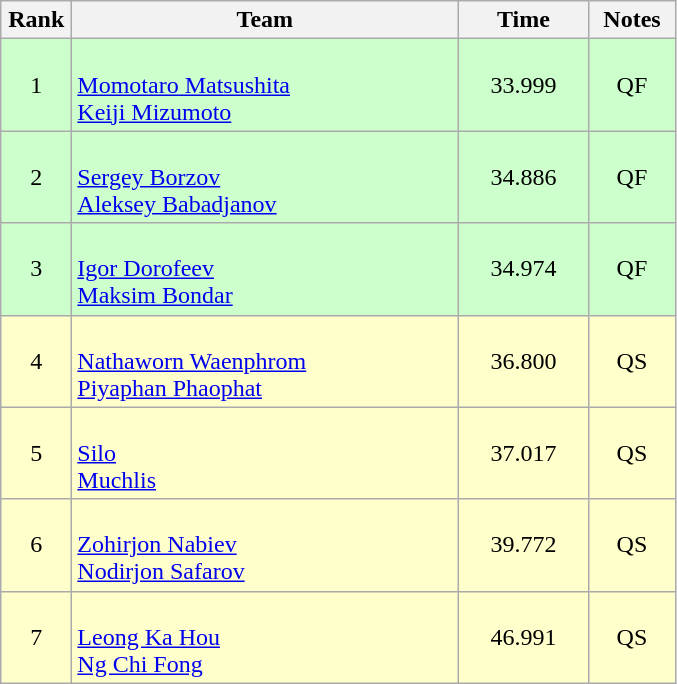<table class=wikitable style="text-align:center">
<tr>
<th width=40>Rank</th>
<th width=250>Team</th>
<th width=80>Time</th>
<th width=50>Notes</th>
</tr>
<tr bgcolor="ccffcc">
<td>1</td>
<td align=left><br><a href='#'>Momotaro Matsushita</a><br><a href='#'>Keiji Mizumoto</a></td>
<td>33.999</td>
<td>QF</td>
</tr>
<tr bgcolor="ccffcc">
<td>2</td>
<td align=left><br><a href='#'>Sergey Borzov</a><br><a href='#'>Aleksey Babadjanov</a></td>
<td>34.886</td>
<td>QF</td>
</tr>
<tr bgcolor="ccffcc">
<td>3</td>
<td align=left><br><a href='#'>Igor Dorofeev</a><br><a href='#'>Maksim Bondar</a></td>
<td>34.974</td>
<td>QF</td>
</tr>
<tr bgcolor="#ffffcc">
<td>4</td>
<td align=left><br><a href='#'>Nathaworn Waenphrom</a><br><a href='#'>Piyaphan Phaophat</a></td>
<td>36.800</td>
<td>QS</td>
</tr>
<tr bgcolor="#ffffcc">
<td>5</td>
<td align=left><br><a href='#'>Silo</a><br><a href='#'>Muchlis</a></td>
<td>37.017</td>
<td>QS</td>
</tr>
<tr bgcolor="#ffffcc">
<td>6</td>
<td align=left><br><a href='#'>Zohirjon Nabiev</a><br><a href='#'>Nodirjon Safarov</a></td>
<td>39.772</td>
<td>QS</td>
</tr>
<tr bgcolor="#ffffcc">
<td>7</td>
<td align=left><br><a href='#'>Leong Ka Hou</a><br><a href='#'>Ng Chi Fong</a></td>
<td>46.991</td>
<td>QS</td>
</tr>
</table>
